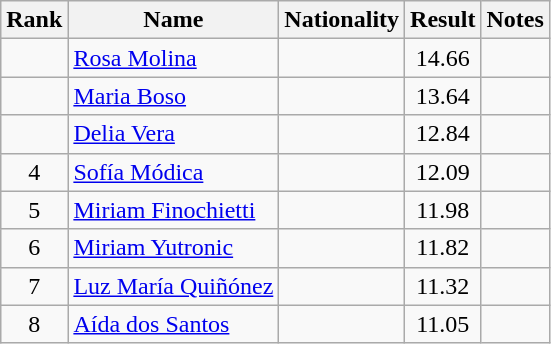<table class="wikitable sortable" style="text-align:center">
<tr>
<th>Rank</th>
<th>Name</th>
<th>Nationality</th>
<th>Result</th>
<th>Notes</th>
</tr>
<tr>
<td></td>
<td align=left><a href='#'>Rosa Molina</a></td>
<td align=left></td>
<td>14.66</td>
<td></td>
</tr>
<tr>
<td></td>
<td align=left><a href='#'>Maria Boso</a></td>
<td align=left></td>
<td>13.64</td>
<td></td>
</tr>
<tr>
<td></td>
<td align=left><a href='#'>Delia Vera</a></td>
<td align=left></td>
<td>12.84</td>
<td></td>
</tr>
<tr>
<td>4</td>
<td align=left><a href='#'>Sofía Módica</a></td>
<td align=left></td>
<td>12.09</td>
<td></td>
</tr>
<tr>
<td>5</td>
<td align=left><a href='#'>Miriam Finochietti</a></td>
<td align=left></td>
<td>11.98</td>
<td></td>
</tr>
<tr>
<td>6</td>
<td align=left><a href='#'>Miriam Yutronic</a></td>
<td align=left></td>
<td>11.82</td>
<td></td>
</tr>
<tr>
<td>7</td>
<td align=left><a href='#'>Luz María Quiñónez</a></td>
<td align=left></td>
<td>11.32</td>
<td></td>
</tr>
<tr>
<td>8</td>
<td align=left><a href='#'>Aída dos Santos</a></td>
<td align=left></td>
<td>11.05</td>
<td></td>
</tr>
</table>
